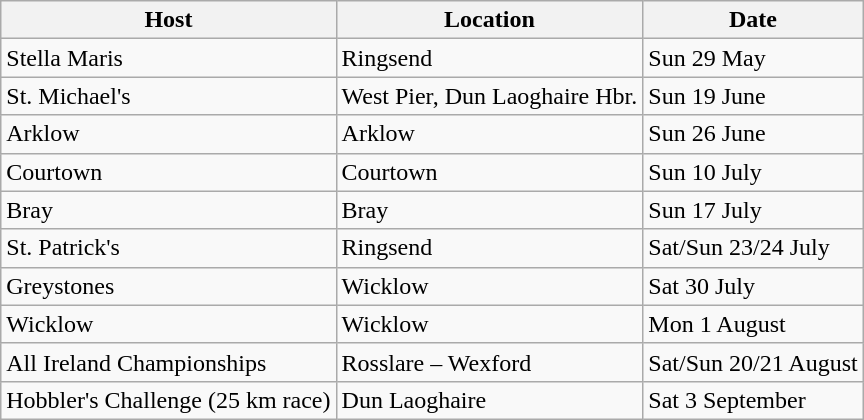<table class="wikitable" border="1">
<tr>
<th>Host</th>
<th>Location</th>
<th>Date</th>
</tr>
<tr>
<td>Stella Maris</td>
<td>Ringsend</td>
<td>Sun 29 May</td>
</tr>
<tr>
<td>St. Michael's</td>
<td>West Pier, Dun Laoghaire Hbr.</td>
<td>Sun 19 June</td>
</tr>
<tr>
<td>Arklow</td>
<td>Arklow</td>
<td>Sun 26 June</td>
</tr>
<tr>
<td>Courtown</td>
<td>Courtown</td>
<td>Sun 10 July</td>
</tr>
<tr>
<td>Bray</td>
<td>Bray</td>
<td>Sun 17 July</td>
</tr>
<tr>
<td>St. Patrick's</td>
<td>Ringsend</td>
<td>Sat/Sun 23/24 July</td>
</tr>
<tr>
<td>Greystones</td>
<td>Wicklow</td>
<td>Sat 30 July</td>
</tr>
<tr>
<td>Wicklow</td>
<td>Wicklow</td>
<td>Mon 1 August</td>
</tr>
<tr>
<td>All Ireland Championships</td>
<td>Rosslare – Wexford</td>
<td>Sat/Sun 20/21 August</td>
</tr>
<tr>
<td>Hobbler's Challenge (25 km race)</td>
<td>Dun Laoghaire</td>
<td>Sat 3 September</td>
</tr>
</table>
